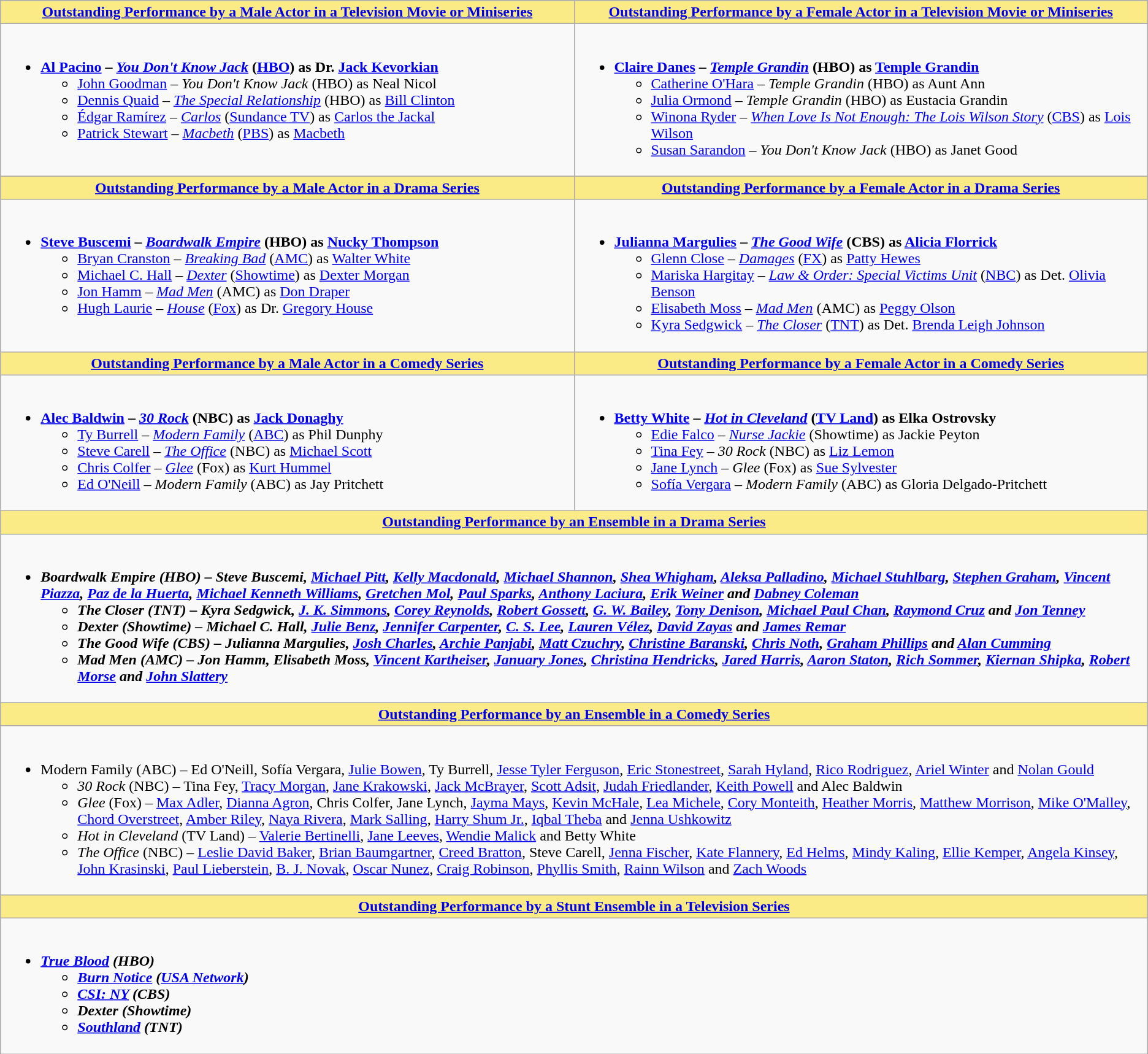<table class=wikitable style="width="100%">
<tr>
<th style="background:#faeb86; width:50%;"><a href='#'>Outstanding Performance by a Male Actor in a Television Movie or Miniseries</a></th>
<th style="background:#faeb86; width:50%;"><a href='#'>Outstanding Performance by a Female Actor in a Television Movie or Miniseries</a></th>
</tr>
<tr>
<td valign="top"><br><ul><li><strong><a href='#'>Al Pacino</a> – <em><a href='#'>You Don't Know Jack</a></em> (<a href='#'>HBO</a>) as Dr. <a href='#'>Jack Kevorkian</a></strong><ul><li><a href='#'>John Goodman</a> – <em>You Don't Know Jack</em> (HBO) as Neal Nicol</li><li><a href='#'>Dennis Quaid</a> – <em><a href='#'>The Special Relationship</a></em> (HBO) as <a href='#'>Bill Clinton</a></li><li><a href='#'>Édgar Ramírez</a> – <em><a href='#'>Carlos</a></em> (<a href='#'>Sundance TV</a>) as <a href='#'>Carlos the Jackal</a></li><li><a href='#'>Patrick Stewart</a> – <em><a href='#'>Macbeth</a></em> (<a href='#'>PBS</a>) as <a href='#'>Macbeth</a></li></ul></li></ul></td>
<td valign="top"><br><ul><li><strong><a href='#'>Claire Danes</a> – <em><a href='#'>Temple Grandin</a></em> (HBO) as <a href='#'>Temple Grandin</a></strong><ul><li><a href='#'>Catherine O'Hara</a> – <em>Temple Grandin</em> (HBO) as Aunt Ann</li><li><a href='#'>Julia Ormond</a> – <em>Temple Grandin</em> (HBO) as Eustacia Grandin</li><li><a href='#'>Winona Ryder</a> – <em><a href='#'>When Love Is Not Enough: The Lois Wilson Story</a></em> (<a href='#'>CBS</a>) as <a href='#'>Lois Wilson</a></li><li><a href='#'>Susan Sarandon</a> – <em>You Don't Know Jack</em> (HBO) as Janet Good</li></ul></li></ul></td>
</tr>
<tr>
<th style="background:#FAEB86;"><a href='#'>Outstanding Performance by a Male Actor in a Drama Series</a></th>
<th style="background:#FAEB86;"><a href='#'>Outstanding Performance by a Female Actor in a Drama Series</a></th>
</tr>
<tr>
<td valign="top"><br><ul><li><strong><a href='#'>Steve Buscemi</a> – <em><a href='#'>Boardwalk Empire</a></em> (HBO) as <a href='#'>Nucky Thompson</a></strong><ul><li><a href='#'>Bryan Cranston</a> – <em><a href='#'>Breaking Bad</a></em> (<a href='#'>AMC</a>) as <a href='#'>Walter White</a></li><li><a href='#'>Michael C. Hall</a> – <em><a href='#'>Dexter</a></em> (<a href='#'>Showtime</a>) as <a href='#'>Dexter Morgan</a></li><li><a href='#'>Jon Hamm</a> – <em><a href='#'>Mad Men</a></em> (AMC) as <a href='#'>Don Draper</a></li><li><a href='#'>Hugh Laurie</a> – <em><a href='#'>House</a></em> (<a href='#'>Fox</a>) as Dr. <a href='#'>Gregory House</a></li></ul></li></ul></td>
<td valign="top"><br><ul><li><strong><a href='#'>Julianna Margulies</a> – <em><a href='#'>The Good Wife</a></em> (CBS) as <a href='#'>Alicia Florrick</a></strong><ul><li><a href='#'>Glenn Close</a> – <em><a href='#'>Damages</a></em> (<a href='#'>FX</a>) as <a href='#'>Patty Hewes</a></li><li><a href='#'>Mariska Hargitay</a> – <em><a href='#'>Law & Order: Special Victims Unit</a></em> (<a href='#'>NBC</a>) as Det. <a href='#'>Olivia Benson</a></li><li><a href='#'>Elisabeth Moss</a> – <em><a href='#'>Mad Men</a></em> (AMC) as <a href='#'>Peggy Olson</a></li><li><a href='#'>Kyra Sedgwick</a> – <em><a href='#'>The Closer</a></em> (<a href='#'>TNT</a>) as Det. <a href='#'>Brenda Leigh Johnson</a></li></ul></li></ul></td>
</tr>
<tr>
<th style="background:#FAEB86;"><a href='#'>Outstanding Performance by a Male Actor in a Comedy Series</a></th>
<th style="background:#FAEB86;"><a href='#'>Outstanding Performance by a Female Actor in a Comedy Series</a></th>
</tr>
<tr>
<td valign="top"><br><ul><li><strong><a href='#'>Alec Baldwin</a> – <em><a href='#'>30 Rock</a></em> (NBC) as <a href='#'>Jack Donaghy</a></strong><ul><li><a href='#'>Ty Burrell</a> – <em><a href='#'>Modern Family</a></em> (<a href='#'>ABC</a>) as Phil Dunphy</li><li><a href='#'>Steve Carell</a> – <em><a href='#'>The Office</a></em> (NBC) as <a href='#'>Michael Scott</a></li><li><a href='#'>Chris Colfer</a> – <em><a href='#'>Glee</a></em> (Fox) as <a href='#'>Kurt Hummel</a></li><li><a href='#'>Ed O'Neill</a> – <em>Modern Family</em> (ABC) as Jay Pritchett</li></ul></li></ul></td>
<td valign="top"><br><ul><li><strong><a href='#'>Betty White</a> – <em><a href='#'>Hot in Cleveland</a></em> (<a href='#'>TV Land</a>) as Elka Ostrovsky</strong><ul><li><a href='#'>Edie Falco</a> – <em><a href='#'>Nurse Jackie</a></em> (Showtime) as Jackie Peyton</li><li><a href='#'>Tina Fey</a> – <em>30 Rock</em> (NBC) as <a href='#'>Liz Lemon</a></li><li><a href='#'>Jane Lynch</a> – <em>Glee</em> (Fox) as <a href='#'>Sue Sylvester</a></li><li><a href='#'>Sofía Vergara</a> – <em>Modern Family</em> (ABC) as Gloria Delgado-Pritchett</li></ul></li></ul></td>
</tr>
<tr>
<th colspan="2" style="background:#FAEB86"><a href='#'>Outstanding Performance by an Ensemble in a Drama Series</a></th>
</tr>
<tr>
<td colspan="2" style="vertical-align:top;"><br><ul><li><strong><em>Boardwalk Empire<em> (HBO) – Steve Buscemi, <a href='#'>Michael Pitt</a>, <a href='#'>Kelly Macdonald</a>, <a href='#'>Michael Shannon</a>, <a href='#'>Shea Whigham</a>, <a href='#'>Aleksa Palladino</a>, <a href='#'>Michael Stuhlbarg</a>, <a href='#'>Stephen Graham</a>, <a href='#'>Vincent Piazza</a>, <a href='#'>Paz de la Huerta</a>, <a href='#'>Michael Kenneth Williams</a>, <a href='#'>Gretchen Mol</a>, <a href='#'>Paul Sparks</a>, <a href='#'>Anthony Laciura</a>, <a href='#'>Erik Weiner</a> and <a href='#'>Dabney Coleman</a><strong><ul><li></em>The Closer<em> (TNT) – Kyra Sedgwick, <a href='#'>J. K. Simmons</a>, <a href='#'>Corey Reynolds</a>, <a href='#'>Robert Gossett</a>, <a href='#'>G. W. Bailey</a>, <a href='#'>Tony Denison</a>, <a href='#'>Michael Paul Chan</a>, <a href='#'>Raymond Cruz</a> and <a href='#'>Jon Tenney</a></li><li></em>Dexter<em> (Showtime) – Michael C. Hall, <a href='#'>Julie Benz</a>, <a href='#'>Jennifer Carpenter</a>, <a href='#'>C. S. Lee</a>, <a href='#'>Lauren Vélez</a>, <a href='#'>David Zayas</a> and <a href='#'>James Remar</a></li><li></em>The Good Wife<em> (CBS) – Julianna Margulies, <a href='#'>Josh Charles</a>, <a href='#'>Archie Panjabi</a>, <a href='#'>Matt Czuchry</a>, <a href='#'>Christine Baranski</a>, <a href='#'>Chris Noth</a>, <a href='#'>Graham Phillips</a> and <a href='#'>Alan Cumming</a></li><li></em>Mad Men<em> (AMC) – Jon Hamm, Elisabeth Moss, <a href='#'>Vincent Kartheiser</a>, <a href='#'>January Jones</a>, <a href='#'>Christina Hendricks</a>, <a href='#'>Jared Harris</a>, <a href='#'>Aaron Staton</a>, <a href='#'>Rich Sommer</a>, <a href='#'>Kiernan Shipka</a>, <a href='#'>Robert Morse</a> and <a href='#'>John Slattery</a></li></ul></li></ul></td>
</tr>
<tr>
<th colspan="2" style="background:#FAEB86"><a href='#'>Outstanding Performance by an Ensemble in a Comedy Series</a></th>
</tr>
<tr>
<td colspan="2" style="vertical-align:top;"><br><ul><li></em></strong>Modern Family</em> (ABC) – Ed O'Neill, Sofía Vergara, <a href='#'>Julie Bowen</a>, Ty Burrell, <a href='#'>Jesse Tyler Ferguson</a>, <a href='#'>Eric Stonestreet</a>, <a href='#'>Sarah Hyland</a>, <a href='#'>Rico Rodriguez</a>, <a href='#'>Ariel Winter</a> and <a href='#'>Nolan Gould</a></strong><ul><li><em>30 Rock</em> (NBC) – Tina Fey, <a href='#'>Tracy Morgan</a>, <a href='#'>Jane Krakowski</a>, <a href='#'>Jack McBrayer</a>, <a href='#'>Scott Adsit</a>, <a href='#'>Judah Friedlander</a>, <a href='#'>Keith Powell</a> and Alec Baldwin</li><li><em>Glee</em> (Fox) – <a href='#'>Max Adler</a>, <a href='#'>Dianna Agron</a>, Chris Colfer, Jane Lynch, <a href='#'>Jayma Mays</a>, <a href='#'>Kevin McHale</a>, <a href='#'>Lea Michele</a>, <a href='#'>Cory Monteith</a>, <a href='#'>Heather Morris</a>, <a href='#'>Matthew Morrison</a>, <a href='#'>Mike O'Malley</a>, <a href='#'>Chord Overstreet</a>, <a href='#'>Amber Riley</a>, <a href='#'>Naya Rivera</a>, <a href='#'>Mark Salling</a>, <a href='#'>Harry Shum Jr.</a>, <a href='#'>Iqbal Theba</a> and <a href='#'>Jenna Ushkowitz</a></li><li><em>Hot in Cleveland</em> (TV Land) – <a href='#'>Valerie Bertinelli</a>, <a href='#'>Jane Leeves</a>, <a href='#'>Wendie Malick</a> and Betty White</li><li><em>The Office</em> (NBC) – <a href='#'>Leslie David Baker</a>, <a href='#'>Brian Baumgartner</a>, <a href='#'>Creed Bratton</a>, Steve Carell, <a href='#'>Jenna Fischer</a>, <a href='#'>Kate Flannery</a>, <a href='#'>Ed Helms</a>, <a href='#'>Mindy Kaling</a>, <a href='#'>Ellie Kemper</a>, <a href='#'>Angela Kinsey</a>, <a href='#'>John Krasinski</a>, <a href='#'>Paul Lieberstein</a>, <a href='#'>B. J. Novak</a>, <a href='#'>Oscar Nunez</a>, <a href='#'>Craig Robinson</a>, <a href='#'>Phyllis Smith</a>, <a href='#'>Rainn Wilson</a> and <a href='#'>Zach Woods</a></li></ul></li></ul></td>
</tr>
<tr>
<th colspan="2" style="background:#FAEB86"><a href='#'>Outstanding Performance by a Stunt Ensemble in a Television Series</a></th>
</tr>
<tr>
<td colspan="2" style="vertical-align:top;"><br><ul><li><strong><em><a href='#'>True Blood</a><em> (HBO)<strong><ul><li></em><a href='#'>Burn Notice</a><em> (<a href='#'>USA Network</a>)</li><li></em><a href='#'>CSI: NY</a><em> (CBS)</li><li></em>Dexter<em> (Showtime)</li><li></em><a href='#'>Southland</a><em> (TNT)</li></ul></li></ul></td>
</tr>
</table>
